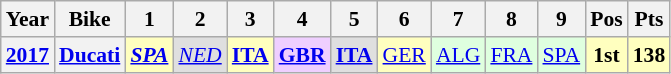<table class="wikitable" style="text-align:center; font-size:90%;">
<tr>
<th>Year</th>
<th>Bike</th>
<th>1</th>
<th>2</th>
<th>3</th>
<th>4</th>
<th>5</th>
<th>6</th>
<th>7</th>
<th>8</th>
<th>9</th>
<th>Pos</th>
<th>Pts</th>
</tr>
<tr>
<th><a href='#'>2017</a></th>
<th><a href='#'>Ducati</a></th>
<td style="background:#ffffbf;"><strong><em><a href='#'>SPA</a></em></strong><br></td>
<td style="background:#dfdfdf;"><em><a href='#'>NED</a></em><br></td>
<td style="background:#ffffbf;"><strong><a href='#'>ITA</a></strong><br></td>
<td style="background:#efcfff;"><strong><a href='#'>GBR</a></strong><br></td>
<td style="background:#dfdfdf;"><strong><a href='#'>ITA</a></strong><br></td>
<td style="background:#ffffbf;"><a href='#'>GER</a><br></td>
<td style="background:#dfffdf;"><a href='#'>ALG</a><br></td>
<td style="background:#dfffdf;"><a href='#'>FRA</a><br></td>
<td style="background:#dfffdf;"><a href='#'>SPA</a><br></td>
<th style="background:#ffffbf;">1st</th>
<th style="background:#ffffbf;">138</th>
</tr>
</table>
